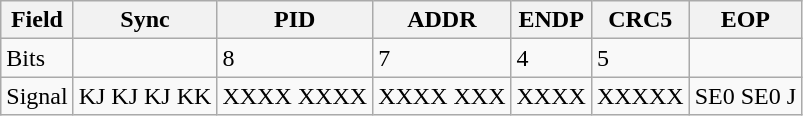<table class="wikitable">
<tr>
<th>Field</th>
<th>Sync</th>
<th>PID</th>
<th>ADDR</th>
<th>ENDP</th>
<th>CRC5</th>
<th>EOP</th>
</tr>
<tr>
<td>Bits</td>
<td></td>
<td>8</td>
<td>7</td>
<td>4</td>
<td>5</td>
<td></td>
</tr>
<tr>
<td>Signal</td>
<td>KJ KJ KJ KK</td>
<td>XXXX XXXX</td>
<td>XXXX XXX</td>
<td>XXXX</td>
<td>XXXXX</td>
<td>SE0 SE0 J</td>
</tr>
</table>
